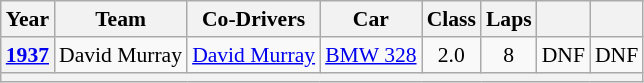<table class="wikitable" style="text-align:center; font-size:90%">
<tr>
<th>Year</th>
<th>Team</th>
<th>Co-Drivers</th>
<th>Car</th>
<th>Class</th>
<th>Laps</th>
<th></th>
<th></th>
</tr>
<tr>
<th><a href='#'>1937</a></th>
<td align="left"> David Murray</td>
<td align="left"> <a href='#'>David Murray</a></td>
<td align="left"><a href='#'>BMW 328</a></td>
<td>2.0</td>
<td>8</td>
<td>DNF</td>
<td>DNF</td>
</tr>
<tr>
<th colspan="8"></th>
</tr>
</table>
